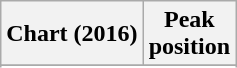<table class="wikitable sortable plainrowheaders" style="text-align:center">
<tr>
<th scope="col">Chart (2016)</th>
<th scope="col">Peak<br> position</th>
</tr>
<tr>
</tr>
<tr>
</tr>
<tr>
</tr>
<tr>
</tr>
<tr>
</tr>
<tr>
</tr>
<tr>
</tr>
<tr>
</tr>
<tr>
</tr>
<tr>
</tr>
<tr>
</tr>
<tr>
</tr>
<tr>
</tr>
</table>
